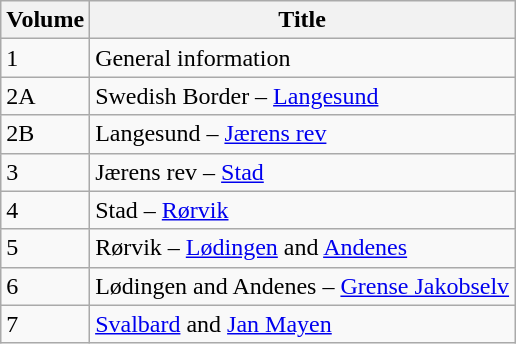<table class=wikitable>
<tr>
<th>Volume</th>
<th>Title</th>
</tr>
<tr>
<td>1</td>
<td>General information</td>
</tr>
<tr>
<td>2A</td>
<td>Swedish Border – <a href='#'>Langesund</a></td>
</tr>
<tr>
<td>2B</td>
<td>Langesund – <a href='#'>Jærens rev</a></td>
</tr>
<tr>
<td>3</td>
<td>Jærens rev – <a href='#'>Stad</a></td>
</tr>
<tr>
<td>4</td>
<td>Stad – <a href='#'>Rørvik</a></td>
</tr>
<tr>
<td>5</td>
<td>Rørvik – <a href='#'>Lødingen</a> and <a href='#'>Andenes</a></td>
</tr>
<tr>
<td>6</td>
<td>Lødingen and Andenes – <a href='#'>Grense Jakobselv</a></td>
</tr>
<tr>
<td>7</td>
<td><a href='#'>Svalbard</a> and <a href='#'>Jan Mayen</a></td>
</tr>
</table>
